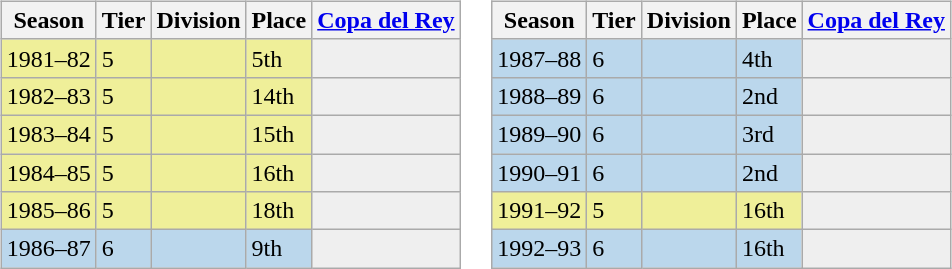<table>
<tr>
<td valign="top" width=0%><br><table class="wikitable">
<tr style="background:#f0f6fa;">
<th>Season</th>
<th>Tier</th>
<th>Division</th>
<th>Place</th>
<th><a href='#'>Copa del Rey</a></th>
</tr>
<tr>
<td style="background:#EFEF99;">1981–82</td>
<td style="background:#EFEF99;">5</td>
<td style="background:#EFEF99;"></td>
<td style="background:#EFEF99;">5th</td>
<th style="background:#efefef;"></th>
</tr>
<tr>
<td style="background:#EFEF99;">1982–83</td>
<td style="background:#EFEF99;">5</td>
<td style="background:#EFEF99;"></td>
<td style="background:#EFEF99;">14th</td>
<th style="background:#efefef;"></th>
</tr>
<tr>
<td style="background:#EFEF99;">1983–84</td>
<td style="background:#EFEF99;">5</td>
<td style="background:#EFEF99;"></td>
<td style="background:#EFEF99;">15th</td>
<th style="background:#efefef;"></th>
</tr>
<tr>
<td style="background:#EFEF99;">1984–85</td>
<td style="background:#EFEF99;">5</td>
<td style="background:#EFEF99;"></td>
<td style="background:#EFEF99;">16th</td>
<th style="background:#efefef;"></th>
</tr>
<tr>
<td style="background:#EFEF99;">1985–86</td>
<td style="background:#EFEF99;">5</td>
<td style="background:#EFEF99;"></td>
<td style="background:#EFEF99;">18th</td>
<th style="background:#efefef;"></th>
</tr>
<tr>
<td style="background:#BBD7EC;">1986–87</td>
<td style="background:#BBD7EC;">6</td>
<td style="background:#BBD7EC;"></td>
<td style="background:#BBD7EC;">9th</td>
<th style="background:#efefef;"></th>
</tr>
</table>
</td>
<td valign="top" width=0%><br><table class="wikitable">
<tr style="background:#f0f6fa;">
<th>Season</th>
<th>Tier</th>
<th>Division</th>
<th>Place</th>
<th><a href='#'>Copa del Rey</a></th>
</tr>
<tr>
<td style="background:#BBD7EC;">1987–88</td>
<td style="background:#BBD7EC;">6</td>
<td style="background:#BBD7EC;"></td>
<td style="background:#BBD7EC;">4th</td>
<th style="background:#efefef;"></th>
</tr>
<tr>
<td style="background:#BBD7EC;">1988–89</td>
<td style="background:#BBD7EC;">6</td>
<td style="background:#BBD7EC;"></td>
<td style="background:#BBD7EC;">2nd</td>
<th style="background:#efefef;"></th>
</tr>
<tr>
<td style="background:#BBD7EC;">1989–90</td>
<td style="background:#BBD7EC;">6</td>
<td style="background:#BBD7EC;"></td>
<td style="background:#BBD7EC;">3rd</td>
<th style="background:#efefef;"></th>
</tr>
<tr>
<td style="background:#BBD7EC;">1990–91</td>
<td style="background:#BBD7EC;">6</td>
<td style="background:#BBD7EC;"></td>
<td style="background:#BBD7EC;">2nd</td>
<th style="background:#efefef;"></th>
</tr>
<tr>
<td style="background:#EFEF99;">1991–92</td>
<td style="background:#EFEF99;">5</td>
<td style="background:#EFEF99;"></td>
<td style="background:#EFEF99;">16th</td>
<th style="background:#efefef;"></th>
</tr>
<tr>
<td style="background:#BBD7EC;">1992–93</td>
<td style="background:#BBD7EC;">6</td>
<td style="background:#BBD7EC;"></td>
<td style="background:#BBD7EC;">16th</td>
<th style="background:#efefef;"></th>
</tr>
</table>
</td>
</tr>
</table>
